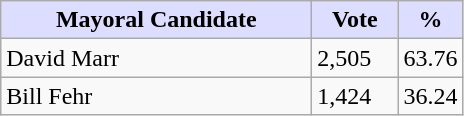<table class="wikitable">
<tr>
<th style="background:#ddf; width:200px;">Mayoral Candidate </th>
<th style="background:#ddf; width:50px;">Vote</th>
<th style="background:#ddf; width:30px;">%</th>
</tr>
<tr>
<td>David Marr</td>
<td>2,505</td>
<td>63.76</td>
</tr>
<tr>
<td>Bill Fehr</td>
<td>1,424</td>
<td>36.24</td>
</tr>
</table>
